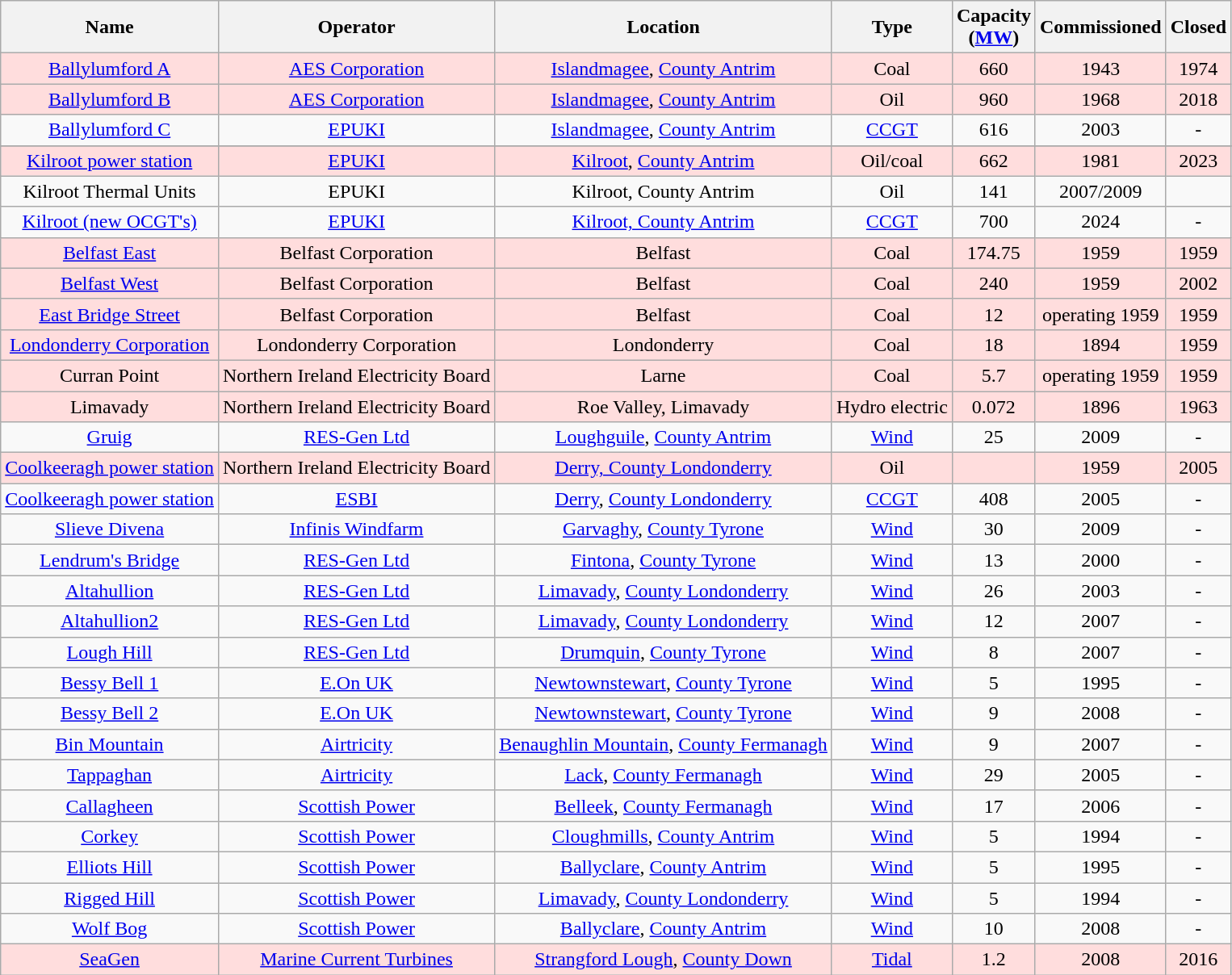<table class="wikitable sortable" style="text-align:center;">
<tr>
<th>Name</th>
<th>Operator</th>
<th class="unsortable">Location</th>
<th>Type</th>
<th>Capacity<br>(<a href='#'>MW</a>)</th>
<th>Commissioned</th>
<th>Closed</th>
</tr>
<tr style="background: #FFDDDD">
<td><a href='#'>Ballylumford A</a></td>
<td><a href='#'>AES Corporation</a></td>
<td><a href='#'>Islandmagee</a>, <a href='#'>County Antrim</a></td>
<td>Coal</td>
<td>660</td>
<td>1943</td>
<td>1974</td>
</tr>
<tr style="background: #FFDDDD">
<td><a href='#'>Ballylumford B</a></td>
<td><a href='#'>AES Corporation</a></td>
<td><a href='#'>Islandmagee</a>, <a href='#'>County Antrim</a></td>
<td>Oil</td>
<td>960</td>
<td>1968</td>
<td>2018</td>
</tr>
<tr>
<td><a href='#'>Ballylumford C</a></td>
<td><a href='#'>EPUKI</a></td>
<td><a href='#'>Islandmagee</a>, <a href='#'>County Antrim</a></td>
<td><a href='#'>CCGT</a></td>
<td>616</td>
<td>2003</td>
<td>-</td>
</tr>
<tr>
</tr>
<tr style="background: #FFDDDD">
<td><a href='#'>Kilroot power station</a></td>
<td><a href='#'>EPUKI</a></td>
<td><a href='#'>Kilroot</a>, <a href='#'>County Antrim</a></td>
<td>Oil/coal</td>
<td>662</td>
<td>1981</td>
<td>2023</td>
</tr>
<tr>
<td>Kilroot Thermal Units</td>
<td>EPUKI</td>
<td>Kilroot, County Antrim</td>
<td>Oil</td>
<td>141</td>
<td>2007/2009</td>
<td></td>
</tr>
<tr>
<td><a href='#'>Kilroot (new OCGT's)</a></td>
<td><a href='#'>EPUKI</a></td>
<td><a href='#'>Kilroot, County Antrim</a></td>
<td><a href='#'>CCGT</a></td>
<td>700</td>
<td>2024</td>
<td>-</td>
</tr>
<tr style="background: #FFDDDD">
<td><a href='#'>Belfast East</a></td>
<td>Belfast Corporation</td>
<td>Belfast</td>
<td>Coal</td>
<td>174.75</td>
<td>1959</td>
<td>1959</td>
</tr>
<tr style="background: #FFDDDD">
<td><a href='#'>Belfast West</a></td>
<td>Belfast Corporation</td>
<td>Belfast</td>
<td>Coal</td>
<td>240</td>
<td>1959</td>
<td>2002</td>
</tr>
<tr style="background: #FFDDDD">
<td><a href='#'>East Bridge Street</a></td>
<td>Belfast Corporation</td>
<td>Belfast</td>
<td>Coal</td>
<td>12</td>
<td>operating 1959</td>
<td>1959</td>
</tr>
<tr style="background: #FFDDDD">
<td><a href='#'>Londonderry Corporation</a></td>
<td>Londonderry Corporation</td>
<td>Londonderry</td>
<td>Coal</td>
<td>18</td>
<td>1894</td>
<td>1959</td>
</tr>
<tr style="background: #FFDDDD">
<td>Curran Point</td>
<td>Northern Ireland Electricity Board</td>
<td>Larne</td>
<td>Coal</td>
<td>5.7</td>
<td>operating 1959</td>
<td>1959</td>
</tr>
<tr style="background: #FFDDDD">
<td>Limavady</td>
<td>Northern Ireland Electricity Board</td>
<td>Roe Valley, Limavady</td>
<td>Hydro electric</td>
<td>0.072</td>
<td>1896</td>
<td>1963</td>
</tr>
<tr>
<td><a href='#'>Gruig</a></td>
<td><a href='#'>RES-Gen Ltd</a></td>
<td><a href='#'>Loughguile</a>, <a href='#'>County Antrim</a></td>
<td><a href='#'>Wind</a></td>
<td>25</td>
<td>2009</td>
<td>-</td>
</tr>
<tr style="background: #FFDDDD">
<td><a href='#'>Coolkeeragh power station</a></td>
<td>Northern Ireland Electricity Board</td>
<td><a href='#'>Derry, County Londonderry</a></td>
<td>Oil</td>
<td></td>
<td>1959</td>
<td>2005</td>
</tr>
<tr>
<td><a href='#'>Coolkeeragh power station</a></td>
<td><a href='#'>ESBI</a></td>
<td><a href='#'>Derry</a>, <a href='#'>County Londonderry</a></td>
<td><a href='#'>CCGT</a></td>
<td>408</td>
<td>2005</td>
<td>-</td>
</tr>
<tr>
<td><a href='#'>Slieve Divena</a></td>
<td><a href='#'>Infinis Windfarm</a></td>
<td><a href='#'>Garvaghy</a>, <a href='#'>County Tyrone</a></td>
<td><a href='#'>Wind</a></td>
<td>30</td>
<td>2009</td>
<td>-</td>
</tr>
<tr>
<td><a href='#'>Lendrum's Bridge</a></td>
<td><a href='#'>RES-Gen Ltd</a></td>
<td><a href='#'>Fintona</a>, <a href='#'>County Tyrone</a></td>
<td><a href='#'>Wind</a></td>
<td>13</td>
<td>2000</td>
<td>-</td>
</tr>
<tr>
<td><a href='#'>Altahullion</a></td>
<td><a href='#'>RES-Gen Ltd</a></td>
<td><a href='#'>Limavady</a>, <a href='#'>County Londonderry</a></td>
<td><a href='#'>Wind</a></td>
<td>26</td>
<td>2003</td>
<td>-</td>
</tr>
<tr>
<td><a href='#'>Altahullion2</a></td>
<td><a href='#'>RES-Gen Ltd</a></td>
<td><a href='#'>Limavady</a>, <a href='#'>County Londonderry</a></td>
<td><a href='#'>Wind</a></td>
<td>12</td>
<td>2007</td>
<td>-</td>
</tr>
<tr>
<td><a href='#'>Lough Hill</a></td>
<td><a href='#'>RES-Gen Ltd</a></td>
<td><a href='#'>Drumquin</a>, <a href='#'>County Tyrone</a></td>
<td><a href='#'>Wind</a></td>
<td>8</td>
<td>2007</td>
<td>-</td>
</tr>
<tr>
<td><a href='#'>Bessy Bell 1</a></td>
<td><a href='#'>E.On UK</a></td>
<td><a href='#'>Newtownstewart</a>, <a href='#'>County Tyrone</a></td>
<td><a href='#'>Wind</a></td>
<td>5</td>
<td>1995</td>
<td>-</td>
</tr>
<tr>
<td><a href='#'>Bessy Bell 2</a></td>
<td><a href='#'>E.On UK</a></td>
<td><a href='#'>Newtownstewart</a>, <a href='#'>County Tyrone</a></td>
<td><a href='#'>Wind</a></td>
<td>9</td>
<td>2008</td>
<td>-</td>
</tr>
<tr>
<td><a href='#'>Bin Mountain</a></td>
<td><a href='#'>Airtricity</a></td>
<td><a href='#'>Benaughlin Mountain</a>, <a href='#'>County Fermanagh</a></td>
<td><a href='#'>Wind</a></td>
<td>9</td>
<td>2007</td>
<td>-</td>
</tr>
<tr>
<td><a href='#'>Tappaghan</a></td>
<td><a href='#'>Airtricity</a></td>
<td><a href='#'>Lack</a>, <a href='#'>County Fermanagh</a></td>
<td><a href='#'>Wind</a></td>
<td>29</td>
<td>2005</td>
<td>-</td>
</tr>
<tr>
<td><a href='#'>Callagheen</a></td>
<td><a href='#'>Scottish Power</a></td>
<td><a href='#'>Belleek</a>, <a href='#'>County Fermanagh</a></td>
<td><a href='#'>Wind</a></td>
<td>17</td>
<td>2006</td>
<td>-</td>
</tr>
<tr>
<td><a href='#'>Corkey</a></td>
<td><a href='#'>Scottish Power</a></td>
<td><a href='#'>Cloughmills</a>, <a href='#'>County Antrim</a></td>
<td><a href='#'>Wind</a></td>
<td>5</td>
<td>1994</td>
<td>-</td>
</tr>
<tr>
<td><a href='#'>Elliots Hill</a></td>
<td><a href='#'>Scottish Power</a></td>
<td><a href='#'>Ballyclare</a>, <a href='#'>County Antrim</a></td>
<td><a href='#'>Wind</a></td>
<td>5</td>
<td>1995</td>
<td>-</td>
</tr>
<tr>
<td><a href='#'>Rigged Hill</a></td>
<td><a href='#'>Scottish Power</a></td>
<td><a href='#'>Limavady</a>, <a href='#'>County Londonderry</a></td>
<td><a href='#'>Wind</a></td>
<td>5</td>
<td>1994</td>
<td>-</td>
</tr>
<tr>
<td><a href='#'>Wolf Bog</a></td>
<td><a href='#'>Scottish Power</a></td>
<td><a href='#'>Ballyclare</a>, <a href='#'>County Antrim</a></td>
<td><a href='#'>Wind</a></td>
<td>10</td>
<td>2008</td>
<td>-</td>
</tr>
<tr style="background: #FFDDDD">
<td><a href='#'>SeaGen</a></td>
<td><a href='#'>Marine Current Turbines</a></td>
<td><a href='#'>Strangford Lough</a>, <a href='#'>County Down</a></td>
<td><a href='#'>Tidal</a></td>
<td>1.2</td>
<td>2008</td>
<td>2016</td>
</tr>
</table>
